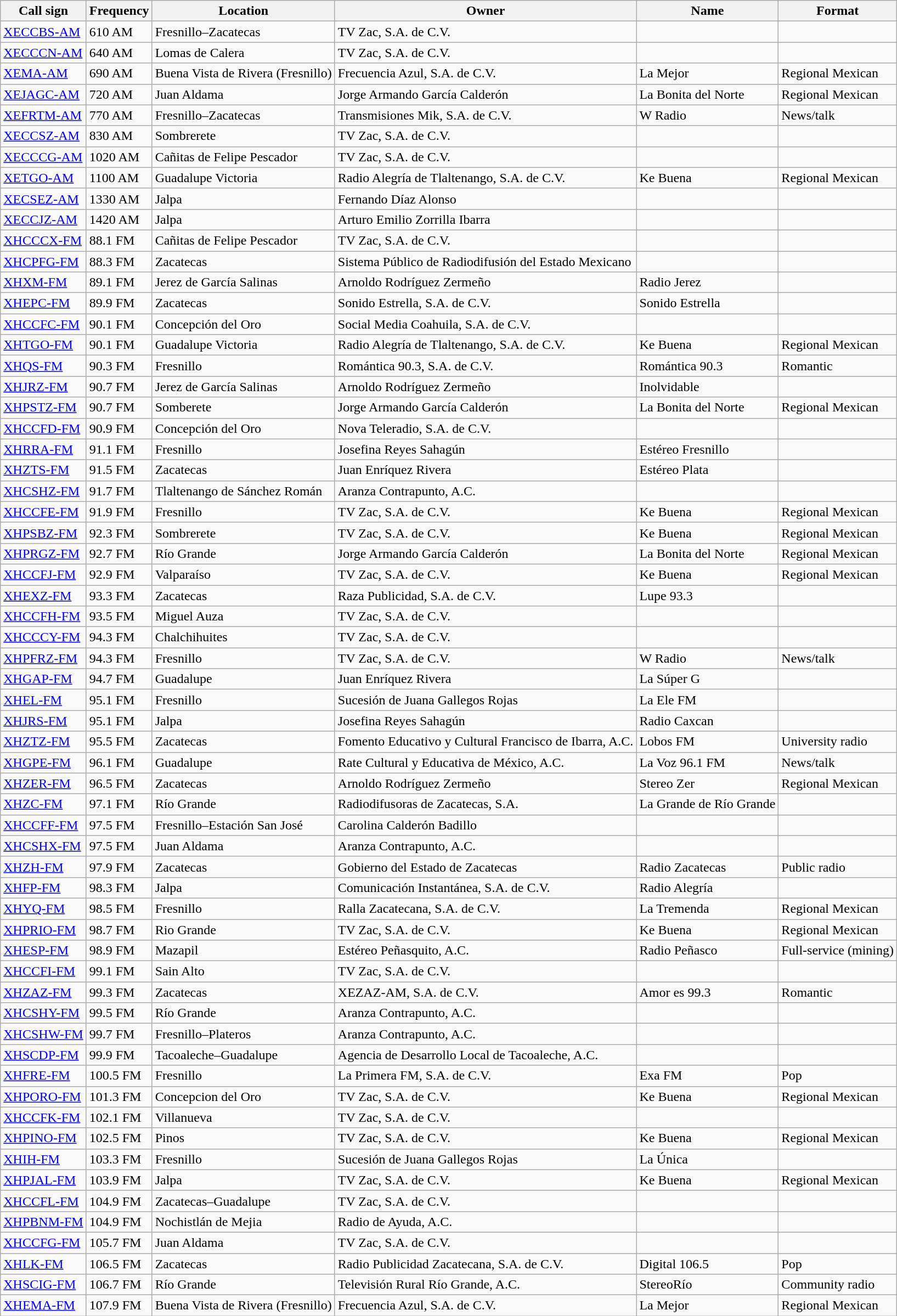<table class="wikitable sortable">
<tr>
<th>Call sign</th>
<th>Frequency</th>
<th>Location</th>
<th>Owner</th>
<th>Name</th>
<th>Format</th>
</tr>
<tr>
<td><a href='#'>XECCBS-AM</a></td>
<td>610 AM</td>
<td>Fresnillo–Zacatecas</td>
<td>TV Zac, S.A. de C.V.</td>
<td></td>
<td></td>
</tr>
<tr>
<td><a href='#'>XECCCN-AM</a></td>
<td>640 AM</td>
<td>Lomas de Calera</td>
<td>TV Zac, S.A. de C.V.</td>
<td></td>
<td></td>
</tr>
<tr>
<td><a href='#'>XEMA-AM</a></td>
<td>690 AM</td>
<td>Buena Vista de Rivera (Fresnillo)</td>
<td>Frecuencia Azul, S.A. de C.V.</td>
<td>La Mejor</td>
<td>Regional Mexican</td>
</tr>
<tr>
<td><a href='#'>XEJAGC-AM</a></td>
<td>720 AM</td>
<td>Juan Aldama</td>
<td>Jorge Armando García Calderón</td>
<td>La Bonita del Norte</td>
<td>Regional Mexican</td>
</tr>
<tr>
<td><a href='#'>XEFRTM-AM</a></td>
<td>770 AM</td>
<td>Fresnillo–Zacatecas</td>
<td>Transmisiones Mik, S.A. de C.V.</td>
<td>W Radio</td>
<td>News/talk</td>
</tr>
<tr>
<td><a href='#'>XECCSZ-AM</a></td>
<td>830 AM</td>
<td>Sombrerete</td>
<td>TV Zac, S.A. de C.V.</td>
<td></td>
<td></td>
</tr>
<tr>
<td><a href='#'>XECCCG-AM</a></td>
<td>1020 AM</td>
<td>Cañitas de Felipe Pescador</td>
<td>TV Zac, S.A. de C.V.</td>
<td></td>
<td></td>
</tr>
<tr>
<td><a href='#'>XETGO-AM</a></td>
<td>1100 AM</td>
<td>Guadalupe Victoria</td>
<td>Radio Alegría de Tlaltenango, S.A. de C.V.</td>
<td>Ke Buena</td>
<td>Regional Mexican</td>
</tr>
<tr>
<td><a href='#'>XECSEZ-AM</a></td>
<td>1330 AM</td>
<td>Jalpa</td>
<td>Fernando Díaz Alonso</td>
<td></td>
<td></td>
</tr>
<tr>
<td><a href='#'>XECCJZ-AM</a></td>
<td>1420 AM</td>
<td>Jalpa</td>
<td>Arturo Emilio Zorrilla Ibarra</td>
<td></td>
<td></td>
</tr>
<tr>
<td><a href='#'>XHCCCX-FM</a></td>
<td>88.1 FM</td>
<td>Cañitas de Felipe Pescador</td>
<td>TV Zac, S.A. de C.V.</td>
<td></td>
<td></td>
</tr>
<tr>
<td><a href='#'>XHCPFG-FM</a></td>
<td>88.3 FM</td>
<td>Zacatecas</td>
<td>Sistema Público de Radiodifusión del Estado Mexicano</td>
<td></td>
<td></td>
</tr>
<tr>
<td><a href='#'>XHXM-FM</a></td>
<td>89.1 FM</td>
<td>Jerez de García Salinas</td>
<td>Arnoldo Rodríguez Zermeño</td>
<td>Radio Jerez</td>
<td></td>
</tr>
<tr>
<td><a href='#'>XHEPC-FM</a></td>
<td>89.9 FM</td>
<td>Zacatecas</td>
<td>Sonido Estrella, S.A. de C.V.</td>
<td>Sonido Estrella</td>
<td></td>
</tr>
<tr>
<td><a href='#'>XHCCFC-FM</a></td>
<td>90.1 FM</td>
<td>Concepción del Oro</td>
<td>Social Media Coahuila, S.A. de C.V.</td>
<td></td>
<td></td>
</tr>
<tr>
<td><a href='#'>XHTGO-FM</a></td>
<td>90.1 FM</td>
<td>Guadalupe Victoria</td>
<td>Radio Alegría de Tlaltenango, S.A. de C.V.</td>
<td>Ke Buena</td>
<td>Regional Mexican</td>
</tr>
<tr>
<td><a href='#'>XHQS-FM</a></td>
<td>90.3 FM</td>
<td>Fresnillo</td>
<td>Romántica 90.3, S.A. de C.V.</td>
<td>Romántica 90.3</td>
<td>Romantic</td>
</tr>
<tr>
<td><a href='#'>XHJRZ-FM</a></td>
<td>90.7 FM</td>
<td>Jerez de García Salinas</td>
<td>Arnoldo Rodríguez Zermeño</td>
<td>Inolvidable</td>
<td></td>
</tr>
<tr>
<td><a href='#'>XHPSTZ-FM</a></td>
<td>90.7 FM</td>
<td>Somberete</td>
<td>Jorge Armando García Calderón</td>
<td>La Bonita del Norte</td>
<td>Regional Mexican</td>
</tr>
<tr>
<td><a href='#'>XHCCFD-FM</a></td>
<td>90.9 FM</td>
<td>Concepción del Oro</td>
<td>Nova Teleradio, S.A. de C.V.</td>
<td></td>
<td></td>
</tr>
<tr>
<td><a href='#'>XHRRA-FM</a></td>
<td>91.1 FM</td>
<td>Fresnillo</td>
<td>Josefina Reyes Sahagún</td>
<td>Estéreo Fresnillo</td>
<td></td>
</tr>
<tr>
<td><a href='#'>XHZTS-FM</a></td>
<td>91.5 FM</td>
<td>Zacatecas</td>
<td>Juan Enríquez Rivera</td>
<td>Estéreo Plata</td>
<td></td>
</tr>
<tr>
<td><a href='#'>XHCSHZ-FM</a></td>
<td>91.7 FM</td>
<td>Tlaltenango de Sánchez Román</td>
<td>Aranza Contrapunto, A.C.</td>
<td></td>
<td></td>
</tr>
<tr>
<td><a href='#'>XHCCFE-FM</a></td>
<td>91.9 FM</td>
<td>Fresnillo</td>
<td>TV Zac, S.A. de C.V.</td>
<td>Ke Buena</td>
<td>Regional Mexican</td>
</tr>
<tr>
<td><a href='#'>XHPSBZ-FM</a></td>
<td>92.3 FM</td>
<td>Sombrerete</td>
<td>TV Zac, S.A. de C.V.</td>
<td>Ke Buena</td>
<td>Regional Mexican</td>
</tr>
<tr>
<td><a href='#'>XHPRGZ-FM</a></td>
<td>92.7 FM</td>
<td>Río Grande</td>
<td>Jorge Armando García Calderón</td>
<td>La Bonita del Norte</td>
<td>Regional Mexican</td>
</tr>
<tr>
<td><a href='#'>XHCCFJ-FM</a></td>
<td>92.9 FM</td>
<td>Valparaíso</td>
<td>TV Zac, S.A. de C.V.</td>
<td>Ke Buena</td>
<td>Regional Mexican</td>
</tr>
<tr>
<td><a href='#'>XHEXZ-FM</a></td>
<td>93.3 FM</td>
<td>Zacatecas</td>
<td>Raza Publicidad, S.A. de C.V.</td>
<td>Lupe 93.3</td>
<td></td>
</tr>
<tr>
<td><a href='#'>XHCCFH-FM</a></td>
<td>93.5 FM</td>
<td>Miguel Auza</td>
<td>TV Zac, S.A. de C.V.</td>
<td></td>
<td></td>
</tr>
<tr>
<td><a href='#'>XHCCCY-FM</a></td>
<td>94.3 FM</td>
<td>Chalchihuites</td>
<td>TV Zac, S.A. de C.V.</td>
<td></td>
<td></td>
</tr>
<tr>
<td><a href='#'>XHPFRZ-FM</a></td>
<td>94.3 FM</td>
<td>Fresnillo</td>
<td>TV Zac, S.A. de C.V.</td>
<td>W Radio</td>
<td>News/talk</td>
</tr>
<tr>
<td><a href='#'>XHGAP-FM</a></td>
<td>94.7 FM</td>
<td>Guadalupe</td>
<td>Juan Enríquez Rivera</td>
<td>La Súper G</td>
<td></td>
</tr>
<tr>
<td><a href='#'>XHEL-FM</a></td>
<td>95.1 FM</td>
<td>Fresnillo</td>
<td>Sucesión de Juana Gallegos Rojas</td>
<td>La Ele FM</td>
<td></td>
</tr>
<tr>
<td><a href='#'>XHJRS-FM</a></td>
<td>95.1 FM</td>
<td>Jalpa</td>
<td>Josefina Reyes Sahagún</td>
<td>Radio Caxcan</td>
<td></td>
</tr>
<tr>
<td><a href='#'>XHZTZ-FM</a></td>
<td>95.5 FM</td>
<td>Zacatecas</td>
<td>Fomento Educativo y Cultural Francisco de Ibarra, A.C.</td>
<td>Lobos FM</td>
<td>University radio</td>
</tr>
<tr>
<td><a href='#'>XHGPE-FM</a></td>
<td>96.1 FM</td>
<td>Guadalupe</td>
<td>Rate Cultural y Educativa de México, A.C.</td>
<td>La Voz 96.1 FM</td>
<td>News/talk</td>
</tr>
<tr>
<td><a href='#'>XHZER-FM</a></td>
<td>96.5 FM</td>
<td>Zacatecas</td>
<td>Arnoldo Rodríguez Zermeño</td>
<td>Stereo Zer</td>
<td>Regional Mexican</td>
</tr>
<tr>
<td><a href='#'>XHZC-FM</a></td>
<td>97.1 FM</td>
<td>Río Grande</td>
<td>Radiodifusoras de Zacatecas, S.A.</td>
<td>La Grande de Río Grande</td>
<td></td>
</tr>
<tr>
<td><a href='#'>XHCCFF-FM</a></td>
<td>97.5 FM</td>
<td>Fresnillo–Estación San José</td>
<td>Carolina Calderón Badillo</td>
<td></td>
<td></td>
</tr>
<tr>
<td><a href='#'>XHCSHX-FM</a></td>
<td>97.5 FM</td>
<td>Juan Aldama</td>
<td>Aranza Contrapunto, A.C.</td>
<td></td>
<td></td>
</tr>
<tr>
<td><a href='#'>XHZH-FM</a></td>
<td>97.9 FM</td>
<td>Zacatecas</td>
<td>Gobierno del Estado de Zacatecas</td>
<td>Radio Zacatecas</td>
<td>Public radio</td>
</tr>
<tr>
<td><a href='#'>XHFP-FM</a></td>
<td>98.3 FM</td>
<td>Jalpa</td>
<td>Comunicación Instantánea, S.A. de C.V.</td>
<td>Radio Alegría</td>
<td></td>
</tr>
<tr>
<td><a href='#'>XHYQ-FM</a></td>
<td>98.5 FM</td>
<td>Fresnillo</td>
<td>Ralla Zacatecana, S.A. de C.V.</td>
<td>La Tremenda</td>
<td>Regional Mexican</td>
</tr>
<tr>
<td><a href='#'>XHPRIO-FM</a></td>
<td>98.7 FM</td>
<td>Rio Grande</td>
<td>TV Zac, S.A. de C.V.</td>
<td>Ke Buena</td>
<td>Regional Mexican</td>
</tr>
<tr>
<td><a href='#'>XHESP-FM</a></td>
<td>98.9 FM</td>
<td>Mazapil</td>
<td>Estéreo Peñasquito, A.C.</td>
<td>Radio Peñasco</td>
<td>Full-service (mining)</td>
</tr>
<tr>
<td><a href='#'>XHCCFI-FM</a></td>
<td>99.1 FM</td>
<td>Sain Alto</td>
<td>TV Zac, S.A. de C.V.</td>
<td></td>
<td></td>
</tr>
<tr>
<td><a href='#'>XHZAZ-FM</a></td>
<td>99.3 FM</td>
<td>Zacatecas</td>
<td>XEZAZ-AM, S.A. de C.V.</td>
<td>Amor es 99.3</td>
<td>Romantic</td>
</tr>
<tr>
<td><a href='#'>XHCSHY-FM</a></td>
<td>99.5 FM</td>
<td>Río Grande</td>
<td>Aranza Contrapunto, A.C.</td>
<td></td>
<td></td>
</tr>
<tr>
<td><a href='#'>XHCSHW-FM</a></td>
<td>99.7 FM</td>
<td>Fresnillo–Plateros</td>
<td>Aranza Contrapunto, A.C.</td>
<td></td>
<td></td>
</tr>
<tr>
<td><a href='#'>XHSCDP-FM</a></td>
<td>99.9 FM</td>
<td>Tacoaleche–Guadalupe</td>
<td>Agencia de Desarrollo Local de Tacoaleche, A.C.</td>
<td></td>
<td></td>
</tr>
<tr>
<td><a href='#'>XHFRE-FM</a></td>
<td>100.5 FM</td>
<td>Fresnillo</td>
<td>La Primera FM, S.A. de C.V.</td>
<td>Exa FM</td>
<td>Pop</td>
</tr>
<tr>
<td><a href='#'>XHPORO-FM</a></td>
<td>101.3 FM</td>
<td>Concepcion del Oro</td>
<td>TV Zac, S.A. de C.V.</td>
<td>Ke Buena</td>
<td>Regional Mexican</td>
</tr>
<tr>
<td><a href='#'>XHCCFK-FM</a></td>
<td>102.1 FM</td>
<td>Villanueva</td>
<td>TV Zac, S.A. de C.V.</td>
<td></td>
<td></td>
</tr>
<tr>
<td><a href='#'>XHPINO-FM</a></td>
<td>102.5 FM</td>
<td>Pinos</td>
<td>TV Zac, S.A. de C.V.</td>
<td>Ke Buena</td>
<td>Regional Mexican</td>
</tr>
<tr>
<td><a href='#'>XHIH-FM</a></td>
<td>103.3 FM</td>
<td>Fresnillo</td>
<td>Sucesión de Juana Gallegos Rojas</td>
<td>La Única</td>
<td></td>
</tr>
<tr>
<td><a href='#'>XHPJAL-FM</a></td>
<td>103.9 FM</td>
<td>Jalpa</td>
<td>TV Zac, S.A. de C.V.</td>
<td>Ke Buena</td>
<td>Regional Mexican</td>
</tr>
<tr>
<td><a href='#'>XHCCFL-FM</a></td>
<td>104.9 FM</td>
<td>Zacatecas–Guadalupe</td>
<td>TV Zac, S.A. de C.V.</td>
<td></td>
<td></td>
</tr>
<tr>
<td><a href='#'>XHPBNM-FM</a></td>
<td>104.9 FM</td>
<td>Nochistlán de Mejia</td>
<td>Radio de Ayuda, A.C.</td>
<td></td>
<td></td>
</tr>
<tr>
<td><a href='#'>XHCCFG-FM</a></td>
<td>105.7 FM</td>
<td>Juan Aldama</td>
<td>TV Zac, S.A. de C.V.</td>
<td></td>
<td></td>
</tr>
<tr>
<td><a href='#'>XHLK-FM</a></td>
<td>106.5 FM</td>
<td>Zacatecas</td>
<td>Radio Publicidad Zacatecana, S.A. de C.V.</td>
<td>Digital 106.5</td>
<td>Pop</td>
</tr>
<tr>
<td><a href='#'>XHSCIG-FM</a></td>
<td>106.7 FM</td>
<td>Río Grande</td>
<td>Televisión Rural Río Grande, A.C.</td>
<td>StereoRío</td>
<td>Community radio</td>
</tr>
<tr>
<td><a href='#'>XHEMA-FM</a></td>
<td>107.9 FM</td>
<td>Buena Vista de Rivera (Fresnillo)</td>
<td>Frecuencia Azul, S.A. de C.V.</td>
<td>La Mejor</td>
<td>Regional Mexican</td>
</tr>
</table>
